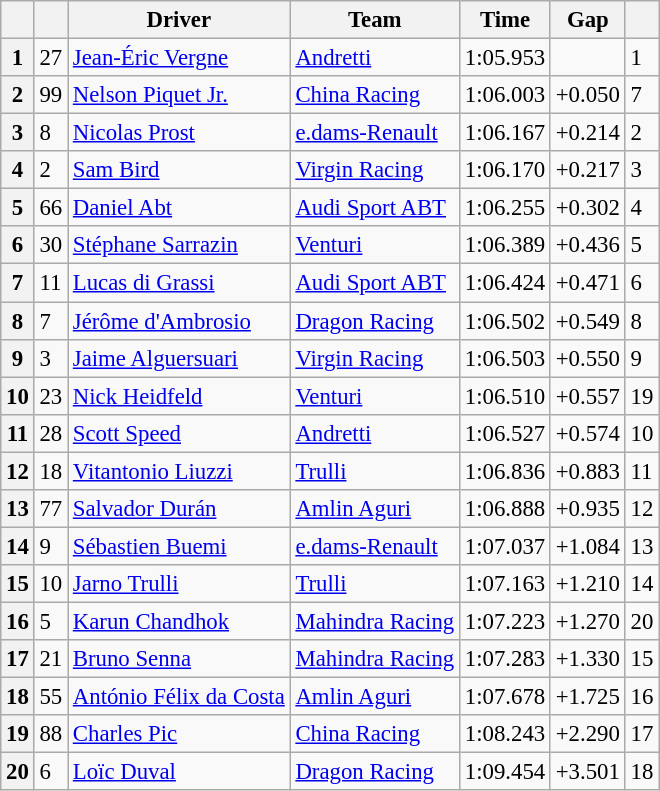<table class=wikitable style="font-size:95%">
<tr>
<th></th>
<th></th>
<th>Driver</th>
<th>Team</th>
<th>Time</th>
<th>Gap</th>
<th></th>
</tr>
<tr>
<th>1</th>
<td>27</td>
<td> <a href='#'>Jean-Éric Vergne</a></td>
<td><a href='#'>Andretti</a></td>
<td>1:05.953</td>
<td></td>
<td>1</td>
</tr>
<tr>
<th>2</th>
<td>99</td>
<td> <a href='#'>Nelson Piquet Jr.</a></td>
<td><a href='#'>China Racing</a></td>
<td>1:06.003</td>
<td>+0.050</td>
<td>7</td>
</tr>
<tr>
<th>3</th>
<td>8</td>
<td> <a href='#'>Nicolas Prost</a></td>
<td><a href='#'>e.dams-Renault</a></td>
<td>1:06.167</td>
<td>+0.214</td>
<td>2</td>
</tr>
<tr>
<th>4</th>
<td>2</td>
<td> <a href='#'>Sam Bird</a></td>
<td><a href='#'>Virgin Racing</a></td>
<td>1:06.170</td>
<td>+0.217</td>
<td>3</td>
</tr>
<tr>
<th>5</th>
<td>66</td>
<td> <a href='#'>Daniel Abt</a></td>
<td><a href='#'>Audi Sport ABT</a></td>
<td>1:06.255</td>
<td>+0.302</td>
<td>4</td>
</tr>
<tr>
<th>6</th>
<td>30</td>
<td> <a href='#'>Stéphane Sarrazin</a></td>
<td><a href='#'>Venturi</a></td>
<td>1:06.389</td>
<td>+0.436</td>
<td>5</td>
</tr>
<tr>
<th>7</th>
<td>11</td>
<td> <a href='#'>Lucas di Grassi</a></td>
<td><a href='#'>Audi Sport ABT</a></td>
<td>1:06.424</td>
<td>+0.471</td>
<td>6</td>
</tr>
<tr>
<th>8</th>
<td>7</td>
<td> <a href='#'>Jérôme d'Ambrosio</a></td>
<td><a href='#'>Dragon Racing</a></td>
<td>1:06.502</td>
<td>+0.549</td>
<td>8</td>
</tr>
<tr>
<th>9</th>
<td>3</td>
<td> <a href='#'>Jaime Alguersuari</a></td>
<td><a href='#'>Virgin Racing</a></td>
<td>1:06.503</td>
<td>+0.550</td>
<td>9</td>
</tr>
<tr>
<th>10</th>
<td>23</td>
<td> <a href='#'>Nick Heidfeld</a></td>
<td><a href='#'>Venturi</a></td>
<td>1:06.510</td>
<td>+0.557</td>
<td>19</td>
</tr>
<tr>
<th>11</th>
<td>28</td>
<td> <a href='#'>Scott Speed</a></td>
<td><a href='#'>Andretti</a></td>
<td>1:06.527</td>
<td>+0.574</td>
<td>10</td>
</tr>
<tr>
<th>12</th>
<td>18</td>
<td> <a href='#'>Vitantonio Liuzzi</a></td>
<td><a href='#'>Trulli</a></td>
<td>1:06.836</td>
<td>+0.883</td>
<td>11</td>
</tr>
<tr>
<th>13</th>
<td>77</td>
<td> <a href='#'>Salvador Durán</a></td>
<td><a href='#'>Amlin Aguri</a></td>
<td>1:06.888</td>
<td>+0.935</td>
<td>12</td>
</tr>
<tr>
<th>14</th>
<td>9</td>
<td> <a href='#'>Sébastien Buemi</a></td>
<td><a href='#'>e.dams-Renault</a></td>
<td>1:07.037</td>
<td>+1.084</td>
<td>13</td>
</tr>
<tr>
<th>15</th>
<td>10</td>
<td> <a href='#'>Jarno Trulli</a></td>
<td><a href='#'>Trulli</a></td>
<td>1:07.163</td>
<td>+1.210</td>
<td>14</td>
</tr>
<tr>
<th>16</th>
<td>5</td>
<td> <a href='#'>Karun Chandhok</a></td>
<td><a href='#'>Mahindra Racing</a></td>
<td>1:07.223</td>
<td>+1.270</td>
<td>20</td>
</tr>
<tr>
<th>17</th>
<td>21</td>
<td> <a href='#'>Bruno Senna</a></td>
<td><a href='#'>Mahindra Racing</a></td>
<td>1:07.283</td>
<td>+1.330</td>
<td>15</td>
</tr>
<tr>
<th>18</th>
<td>55</td>
<td> <a href='#'>António Félix da Costa</a></td>
<td><a href='#'>Amlin Aguri</a></td>
<td>1:07.678</td>
<td>+1.725</td>
<td>16</td>
</tr>
<tr>
<th>19</th>
<td>88</td>
<td> <a href='#'>Charles Pic</a></td>
<td><a href='#'>China Racing</a></td>
<td>1:08.243</td>
<td>+2.290</td>
<td>17</td>
</tr>
<tr>
<th>20</th>
<td>6</td>
<td> <a href='#'>Loïc Duval</a></td>
<td><a href='#'>Dragon Racing</a></td>
<td>1:09.454</td>
<td>+3.501</td>
<td>18</td>
</tr>
</table>
